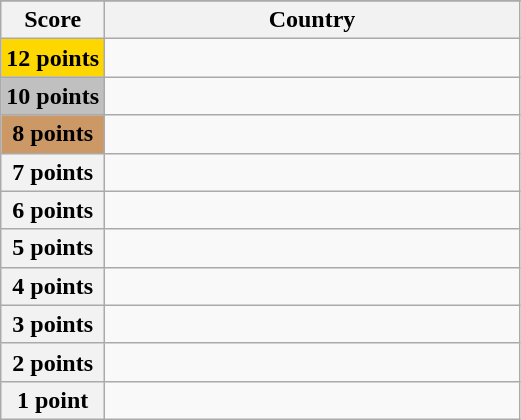<table class="wikitable">
<tr>
</tr>
<tr>
<th scope="col" width="20%">Score</th>
<th scope="col">Country</th>
</tr>
<tr>
<th scope="row" style="background:gold">12 points</th>
<td></td>
</tr>
<tr>
<th scope="row" style="background:silver">10 points</th>
<td></td>
</tr>
<tr>
<th scope="row" style="background:#CC9966">8 points</th>
<td></td>
</tr>
<tr>
<th scope="row">7 points</th>
<td></td>
</tr>
<tr>
<th scope="row">6 points</th>
<td></td>
</tr>
<tr>
<th scope="row">5 points</th>
<td></td>
</tr>
<tr>
<th scope="row">4 points</th>
<td></td>
</tr>
<tr>
<th scope="row">3 points</th>
<td></td>
</tr>
<tr>
<th scope="row">2 points</th>
<td></td>
</tr>
<tr>
<th scope="row">1 point</th>
<td></td>
</tr>
</table>
